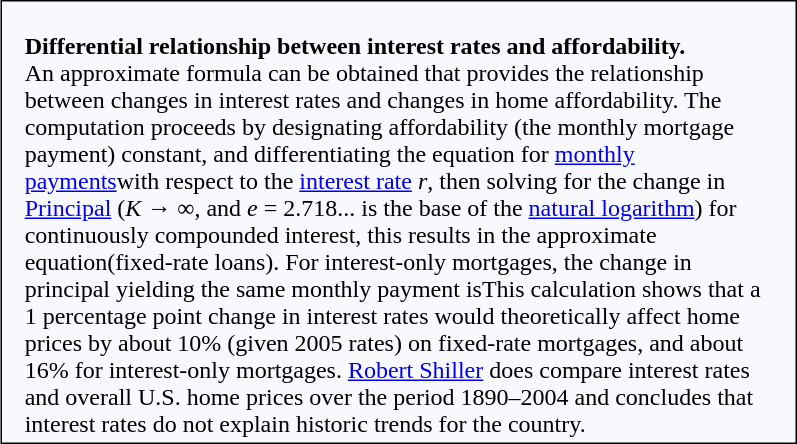<table style="float:right; background:ghostwhite; border:1px solid black; width:42%; padding-left:.75em; padding-right:.75em; margin-left:1.5em;">
<tr>
<td><br><strong>Differential relationship between interest rates and affordability.</strong><br> An approximate formula can be obtained that provides the relationship between changes in interest rates and changes in home affordability. The computation proceeds by designating affordability (the monthly mortgage payment) constant, and differentiating the equation for <a href='#'>monthly payments</a>with respect to the <a href='#'>interest rate</a> <em>r</em>, then solving for the change in <a href='#'>Principal</a> (<em>K</em> → ∞, and <em>e</em> = 2.718... is the base of the <a href='#'>natural logarithm</a>) for continuously compounded interest, this results in the approximate equation(fixed-rate loans). For interest-only mortgages, the change in principal yielding the same monthly payment isThis calculation shows that a 1 percentage point change in interest rates would theoretically affect home prices by about 10% (given 2005 rates) on fixed-rate mortgages, and about 16% for interest-only mortgages. <a href='#'>Robert Shiller</a> does compare interest rates and overall U.S. home prices over the period 1890–2004 and concludes that interest rates do not explain historic trends for the country.</td>
</tr>
</table>
